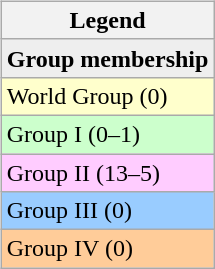<table>
<tr>
<td><br><table class="wikitable">
<tr>
<th>Legend</th>
</tr>
<tr style="background:#eee;">
<td><strong>Group membership</strong></td>
</tr>
<tr style="background:#ffc;">
<td>World Group (0)</td>
</tr>
<tr style="background:#cfc;">
<td>Group I (0–1)</td>
</tr>
<tr style="background:#fcf;">
<td>Group II (13–5)</td>
</tr>
<tr style="background:#9cf;">
<td>Group III (0)</td>
</tr>
<tr style="background:#fc9;">
<td>Group IV (0)</td>
</tr>
</table>
</td>
</tr>
</table>
